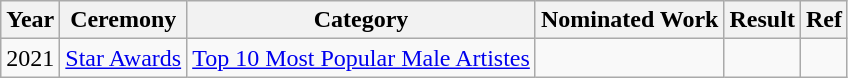<table class="wikitable sortable" style="text-align: center;">
<tr>
<th>Year</th>
<th>Ceremony</th>
<th>Category</th>
<th>Nominated Work</th>
<th>Result</th>
<th>Ref</th>
</tr>
<tr>
<td>2021</td>
<td><a href='#'>Star Awards</a></td>
<td><a href='#'>Top 10 Most Popular Male Artistes</a></td>
<td></td>
<td></td>
<td></td>
</tr>
</table>
